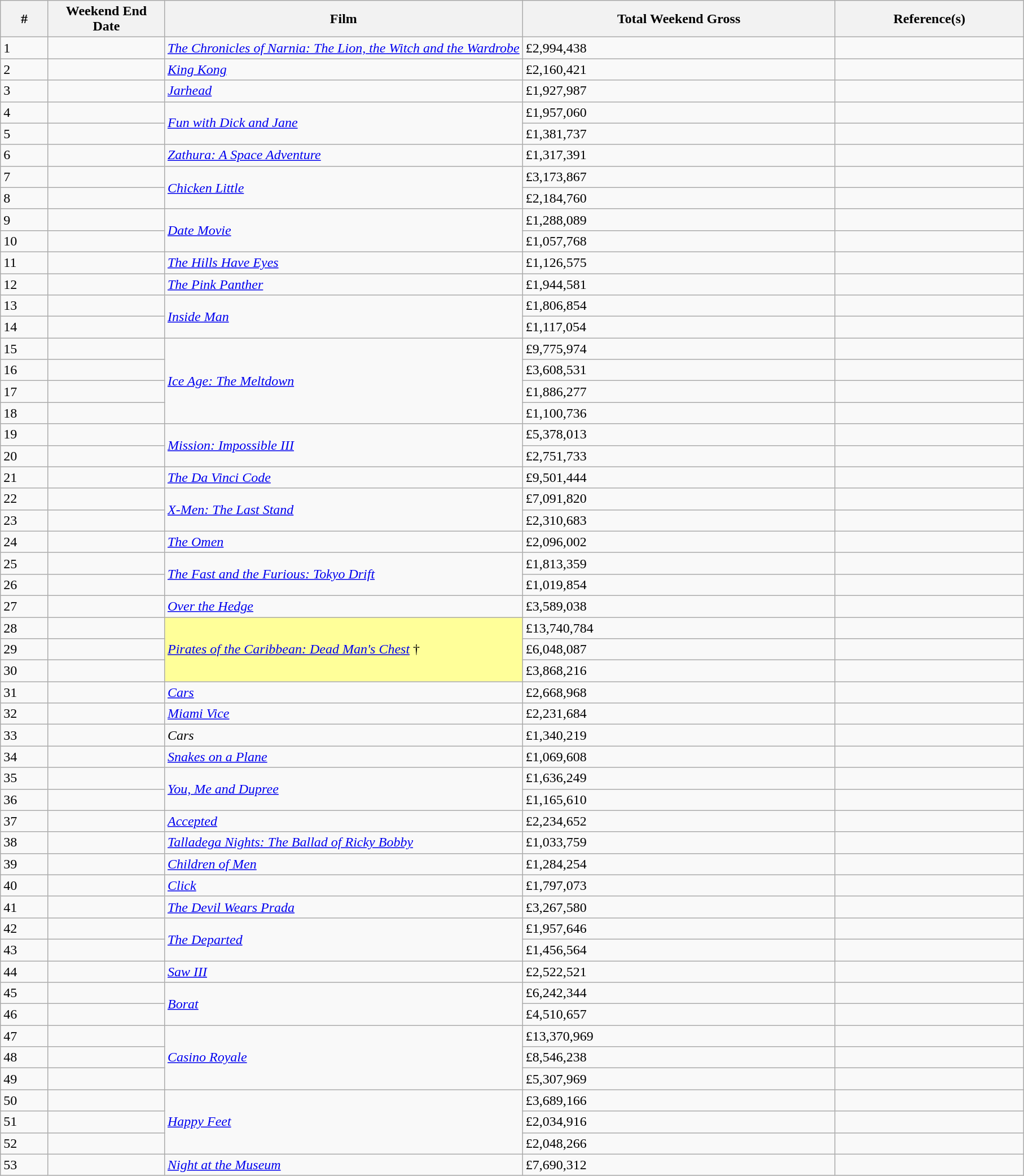<table class="wikitable sortable">
<tr>
<th abbr="Week">#</th>
<th abbr="Date" style="width:130px">Weekend End Date</th>
<th width="35%">Film</th>
<th abbr="Gross">Total Weekend Gross</th>
<th>Reference(s)</th>
</tr>
<tr>
<td>1</td>
<td></td>
<td><em><a href='#'>The Chronicles of Narnia: The Lion, the Witch and the Wardrobe</a></em> </td>
<td>£2,994,438</td>
<td></td>
</tr>
<tr>
<td>2</td>
<td></td>
<td><em><a href='#'>King Kong</a></em> </td>
<td>£2,160,421</td>
<td></td>
</tr>
<tr>
<td>3</td>
<td></td>
<td><em><a href='#'>Jarhead</a></em></td>
<td>£1,927,987</td>
<td></td>
</tr>
<tr>
<td>4</td>
<td></td>
<td rowspan="2"><em><a href='#'>Fun with Dick and Jane</a></em></td>
<td>£1,957,060</td>
<td></td>
</tr>
<tr>
<td>5</td>
<td></td>
<td>£1,381,737</td>
<td></td>
</tr>
<tr>
<td>6</td>
<td></td>
<td><em><a href='#'>Zathura: A Space Adventure</a></em></td>
<td>£1,317,391</td>
<td></td>
</tr>
<tr>
<td>7</td>
<td></td>
<td rowspan="2"><em><a href='#'>Chicken Little</a></em></td>
<td>£3,173,867</td>
<td></td>
</tr>
<tr>
<td>8</td>
<td></td>
<td>£2,184,760</td>
<td></td>
</tr>
<tr>
<td>9</td>
<td></td>
<td rowspan="2"><em><a href='#'>Date Movie</a></em></td>
<td>£1,288,089</td>
<td></td>
</tr>
<tr>
<td>10</td>
<td></td>
<td>£1,057,768</td>
<td></td>
</tr>
<tr>
<td>11</td>
<td></td>
<td><em><a href='#'>The Hills Have Eyes</a></em></td>
<td>£1,126,575</td>
<td></td>
</tr>
<tr>
<td>12</td>
<td></td>
<td><em><a href='#'>The Pink Panther</a></em></td>
<td>£1,944,581</td>
<td></td>
</tr>
<tr>
<td>13</td>
<td></td>
<td rowspan="2"><em><a href='#'>Inside Man</a></em></td>
<td>£1,806,854</td>
<td></td>
</tr>
<tr>
<td>14</td>
<td></td>
<td>£1,117,054</td>
<td></td>
</tr>
<tr>
<td>15</td>
<td></td>
<td rowspan="4"><em><a href='#'>Ice Age: The Meltdown</a></em></td>
<td>£9,775,974</td>
<td></td>
</tr>
<tr>
<td>16</td>
<td></td>
<td>£3,608,531</td>
<td></td>
</tr>
<tr>
<td>17</td>
<td></td>
<td>£1,886,277</td>
<td></td>
</tr>
<tr>
<td>18</td>
<td></td>
<td>£1,100,736</td>
<td></td>
</tr>
<tr>
<td>19</td>
<td></td>
<td rowspan="2"><em><a href='#'>Mission: Impossible III</a></em></td>
<td>£5,378,013</td>
<td></td>
</tr>
<tr>
<td>20</td>
<td></td>
<td>£2,751,733</td>
<td></td>
</tr>
<tr>
<td>21</td>
<td></td>
<td><em><a href='#'>The Da Vinci Code</a></em></td>
<td>£9,501,444</td>
<td></td>
</tr>
<tr>
<td>22</td>
<td></td>
<td rowspan="2"><em><a href='#'>X-Men: The Last Stand</a></em></td>
<td>£7,091,820</td>
<td></td>
</tr>
<tr>
<td>23</td>
<td></td>
<td>£2,310,683</td>
<td></td>
</tr>
<tr>
<td>24</td>
<td></td>
<td><em><a href='#'>The Omen</a></em></td>
<td>£2,096,002</td>
<td></td>
</tr>
<tr>
<td>25</td>
<td></td>
<td rowspan="2"><em><a href='#'>The Fast and the Furious: Tokyo Drift</a></em></td>
<td>£1,813,359</td>
<td></td>
</tr>
<tr>
<td>26</td>
<td></td>
<td>£1,019,854</td>
<td></td>
</tr>
<tr>
<td>27</td>
<td></td>
<td><em><a href='#'>Over the Hedge</a></em></td>
<td>£3,589,038</td>
<td></td>
</tr>
<tr>
<td>28</td>
<td></td>
<td rowspan="3" style="background-color:#FFFF99"><em><a href='#'>Pirates of the Caribbean: Dead Man's Chest</a></em> †</td>
<td>£13,740,784</td>
<td></td>
</tr>
<tr>
<td>29</td>
<td></td>
<td>£6,048,087</td>
<td></td>
</tr>
<tr>
<td>30</td>
<td></td>
<td>£3,868,216</td>
<td></td>
</tr>
<tr>
<td>31</td>
<td></td>
<td><em><a href='#'>Cars</a></em></td>
<td>£2,668,968</td>
<td></td>
</tr>
<tr>
<td>32</td>
<td></td>
<td><em><a href='#'>Miami Vice</a></em></td>
<td>£2,231,684</td>
<td></td>
</tr>
<tr>
<td>33</td>
<td></td>
<td><em>Cars</em></td>
<td>£1,340,219</td>
<td></td>
</tr>
<tr>
<td>34</td>
<td></td>
<td><em><a href='#'>Snakes on a Plane</a></em></td>
<td>£1,069,608</td>
<td></td>
</tr>
<tr>
<td>35</td>
<td></td>
<td rowspan="2"><em><a href='#'>You, Me and Dupree</a></em></td>
<td>£1,636,249</td>
<td></td>
</tr>
<tr>
<td>36</td>
<td></td>
<td>£1,165,610</td>
<td></td>
</tr>
<tr>
<td>37</td>
<td></td>
<td><em><a href='#'>Accepted</a></em></td>
<td>£2,234,652</td>
<td></td>
</tr>
<tr>
<td>38</td>
<td></td>
<td><em><a href='#'>Talladega Nights: The Ballad of Ricky Bobby</a></em></td>
<td>£1,033,759</td>
<td></td>
</tr>
<tr>
<td>39</td>
<td></td>
<td><em><a href='#'>Children of Men</a></em></td>
<td>£1,284,254</td>
<td></td>
</tr>
<tr>
<td>40</td>
<td></td>
<td><em><a href='#'>Click</a></em></td>
<td>£1,797,073</td>
<td></td>
</tr>
<tr>
<td>41</td>
<td></td>
<td><em><a href='#'>The Devil Wears Prada</a></em></td>
<td>£3,267,580</td>
<td></td>
</tr>
<tr>
<td>42</td>
<td></td>
<td rowspan="2"><em><a href='#'>The Departed</a></em></td>
<td>£1,957,646</td>
<td></td>
</tr>
<tr>
<td>43</td>
<td></td>
<td>£1,456,564</td>
<td></td>
</tr>
<tr>
<td>44</td>
<td></td>
<td><em><a href='#'>Saw III</a></em></td>
<td>£2,522,521</td>
<td></td>
</tr>
<tr>
<td>45</td>
<td></td>
<td rowspan="2"><em><a href='#'>Borat</a></em></td>
<td>£6,242,344</td>
<td></td>
</tr>
<tr>
<td>46</td>
<td></td>
<td>£4,510,657</td>
<td></td>
</tr>
<tr>
<td>47</td>
<td></td>
<td rowspan="3"><em><a href='#'>Casino Royale</a></em></td>
<td>£13,370,969</td>
<td></td>
</tr>
<tr>
<td>48</td>
<td></td>
<td>£8,546,238</td>
<td></td>
</tr>
<tr>
<td>49</td>
<td></td>
<td>£5,307,969</td>
<td></td>
</tr>
<tr>
<td>50</td>
<td></td>
<td rowspan="3"><em><a href='#'>Happy Feet</a></em></td>
<td>£3,689,166</td>
<td></td>
</tr>
<tr>
<td>51</td>
<td></td>
<td>£2,034,916</td>
<td></td>
</tr>
<tr>
<td>52</td>
<td></td>
<td>£2,048,266</td>
<td></td>
</tr>
<tr>
<td>53</td>
<td></td>
<td><em><a href='#'>Night at the Museum</a></em></td>
<td>£7,690,312</td>
<td></td>
</tr>
</table>
